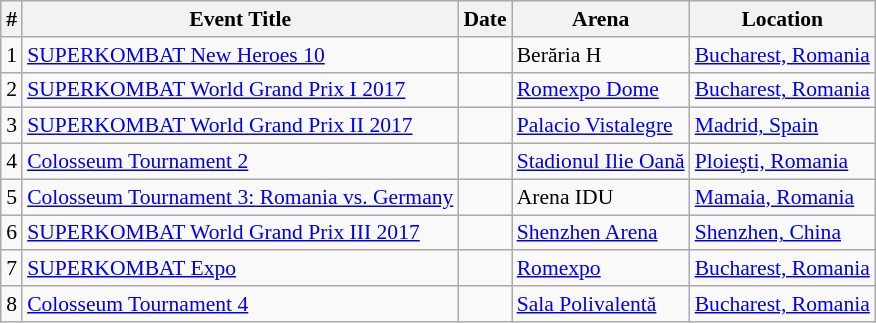<table class="sortable wikitable succession-box" style="margin:1.0em auto; font-size:90%;">
<tr>
<th scope="col">#</th>
<th scope="col">Event Title</th>
<th scope="col">Date</th>
<th scope="col">Arena</th>
<th scope="col">Location</th>
</tr>
<tr>
<td align=center>1</td>
<td><a href='#'>SUPERKOMBAT New Heroes 10</a></td>
<td></td>
<td>Berăria H</td>
<td> <a href='#'>Bucharest, Romania</a></td>
</tr>
<tr>
<td align=center>2</td>
<td><a href='#'>SUPERKOMBAT World Grand Prix I 2017</a></td>
<td></td>
<td><a href='#'>Romexpo Dome</a></td>
<td> <a href='#'>Bucharest, Romania</a></td>
</tr>
<tr>
<td align=center>3</td>
<td><a href='#'>SUPERKOMBAT World Grand Prix II 2017</a></td>
<td></td>
<td><a href='#'>Palacio Vistalegre</a></td>
<td> <a href='#'>Madrid, Spain</a></td>
</tr>
<tr>
<td align=center>4</td>
<td><a href='#'>Colosseum Tournament 2</a></td>
<td></td>
<td><a href='#'>Stadionul Ilie Oană</a></td>
<td> <a href='#'>Ploieşti, Romania</a></td>
</tr>
<tr>
<td align=center>5</td>
<td><a href='#'>Colosseum Tournament 3: Romania vs. Germany</a></td>
<td></td>
<td>Arena IDU</td>
<td> <a href='#'>Mamaia, Romania</a></td>
</tr>
<tr>
<td align=center>6</td>
<td><a href='#'>SUPERKOMBAT World Grand Prix III 2017</a></td>
<td></td>
<td><a href='#'>Shenzhen Arena</a></td>
<td> <a href='#'>Shenzhen, China</a></td>
</tr>
<tr>
<td align=center>7</td>
<td><a href='#'>SUPERKOMBAT Expo</a></td>
<td></td>
<td><a href='#'>Romexpo</a></td>
<td> <a href='#'>Bucharest, Romania</a></td>
</tr>
<tr>
<td align=center>8</td>
<td><a href='#'>Colosseum Tournament 4</a></td>
<td></td>
<td><a href='#'>Sala Polivalentă</a></td>
<td> <a href='#'>Bucharest, Romania</a></td>
</tr>
</table>
